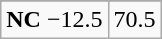<table class="wikitable">
<tr align="center">
</tr>
<tr align="center">
<td><strong>NC</strong> −12.5</td>
<td>70.5</td>
</tr>
</table>
